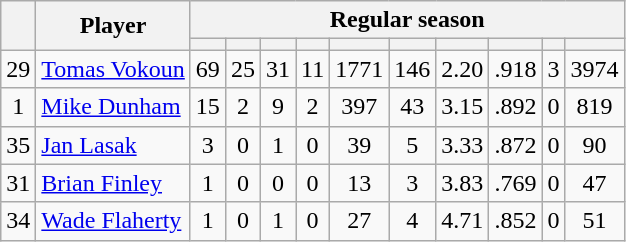<table class="wikitable plainrowheaders" style="text-align:center;">
<tr>
<th scope="col" rowspan="2"></th>
<th scope="col" rowspan="2">Player</th>
<th scope=colgroup colspan=10>Regular season</th>
</tr>
<tr>
<th scope="col"></th>
<th scope="col"></th>
<th scope="col"></th>
<th scope="col"></th>
<th scope="col"></th>
<th scope="col"></th>
<th scope="col"></th>
<th scope="col"></th>
<th scope="col"></th>
<th scope="col"></th>
</tr>
<tr>
<td scope="row">29</td>
<td align="left"><a href='#'>Tomas Vokoun</a></td>
<td>69</td>
<td>25</td>
<td>31</td>
<td>11</td>
<td>1771</td>
<td>146</td>
<td>2.20</td>
<td>.918</td>
<td>3</td>
<td>3974</td>
</tr>
<tr>
<td scope="row">1</td>
<td align="left"><a href='#'>Mike Dunham</a></td>
<td>15</td>
<td>2</td>
<td>9</td>
<td>2</td>
<td>397</td>
<td>43</td>
<td>3.15</td>
<td>.892</td>
<td>0</td>
<td>819</td>
</tr>
<tr>
<td scope="row">35</td>
<td align="left"><a href='#'>Jan Lasak</a></td>
<td>3</td>
<td>0</td>
<td>1</td>
<td>0</td>
<td>39</td>
<td>5</td>
<td>3.33</td>
<td>.872</td>
<td>0</td>
<td>90</td>
</tr>
<tr>
<td scope="row">31</td>
<td align="left"><a href='#'>Brian Finley</a></td>
<td>1</td>
<td>0</td>
<td>0</td>
<td>0</td>
<td>13</td>
<td>3</td>
<td>3.83</td>
<td>.769</td>
<td>0</td>
<td>47</td>
</tr>
<tr>
<td scope="row">34</td>
<td align="left"><a href='#'>Wade Flaherty</a></td>
<td>1</td>
<td>0</td>
<td>1</td>
<td>0</td>
<td>27</td>
<td>4</td>
<td>4.71</td>
<td>.852</td>
<td>0</td>
<td>51</td>
</tr>
</table>
